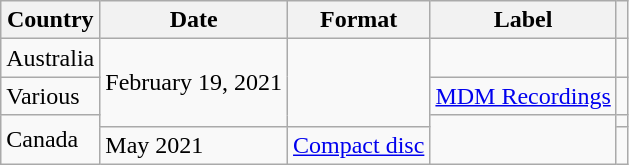<table class="wikitable">
<tr>
<th>Country</th>
<th>Date</th>
<th>Format</th>
<th>Label</th>
<th></th>
</tr>
<tr>
<td>Australia</td>
<td rowspan="3">February 19, 2021</td>
<td rowspan="3"></td>
<td></td>
<td></td>
</tr>
<tr>
<td>Various</td>
<td><a href='#'>MDM Recordings</a></td>
<td></td>
</tr>
<tr>
<td rowspan="2">Canada</td>
<td rowspan="2"></td>
<td></td>
</tr>
<tr>
<td>May 2021</td>
<td><a href='#'>Compact disc</a></td>
<td></td>
</tr>
</table>
